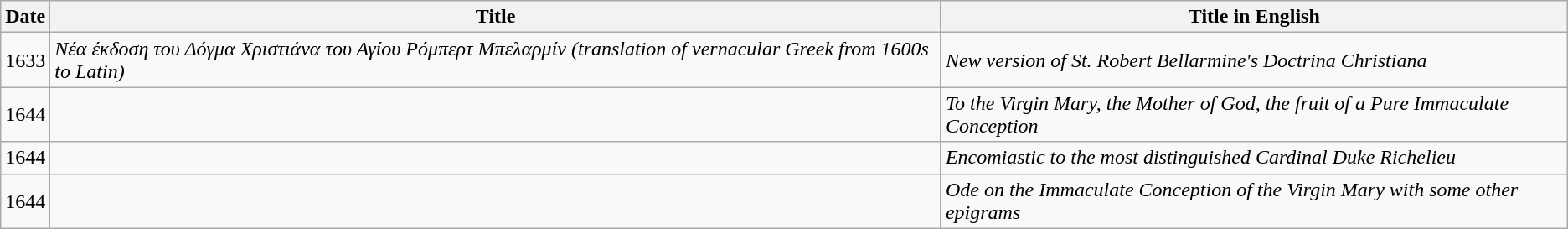<table class="wikitable">
<tr>
<th>Date</th>
<th>Title</th>
<th>Title in English</th>
</tr>
<tr>
<td>1633</td>
<td><em>Nέα έκδοση του Δόγμα Χριστιάνα του Αγίου Ρόμπερτ Μπελαρμίν (translation of vernacular Greek from 1600s to Latin)</em></td>
<td><em>New version of St. Robert Bellarmine's Doctrina Christiana</em></td>
</tr>
<tr>
<td>1644</td>
<td></td>
<td><em>To the Virgin Mary, the Mother of God, the fruit of a Pure Immaculate Conception</em></td>
</tr>
<tr>
<td>1644</td>
<td></td>
<td><em>Encomiastic to the most distinguished Cardinal Duke Richelieu</em></td>
</tr>
<tr>
<td>1644</td>
<td></td>
<td><em>Ode on the Immaculate Conception of the Virgin Mary with some other epigrams </em></td>
</tr>
</table>
